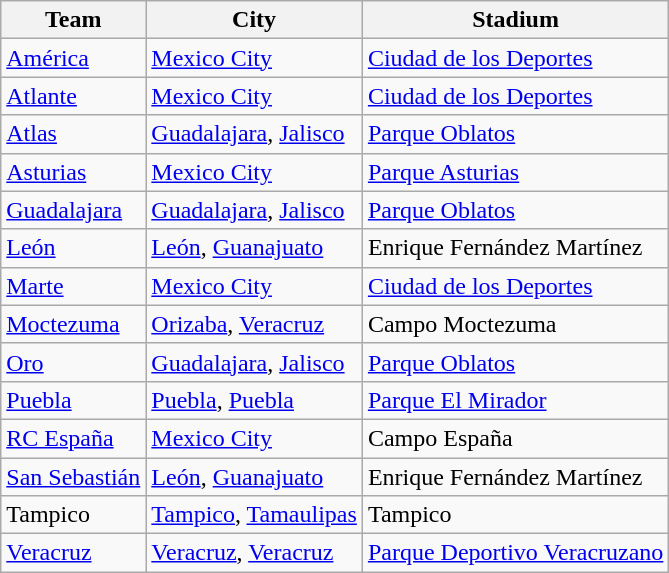<table class="wikitable" class="toccolours sortable">
<tr>
<th>Team</th>
<th>City</th>
<th>Stadium</th>
</tr>
<tr>
<td><a href='#'>América</a></td>
<td><a href='#'>Mexico City</a></td>
<td><a href='#'>Ciudad de los Deportes</a></td>
</tr>
<tr>
<td><a href='#'>Atlante</a></td>
<td><a href='#'>Mexico City</a></td>
<td><a href='#'>Ciudad de los Deportes</a></td>
</tr>
<tr>
<td><a href='#'>Atlas</a></td>
<td><a href='#'>Guadalajara</a>, <a href='#'>Jalisco</a></td>
<td><a href='#'>Parque Oblatos</a></td>
</tr>
<tr>
<td><a href='#'>Asturias</a></td>
<td><a href='#'>Mexico City</a></td>
<td><a href='#'>Parque Asturias</a></td>
</tr>
<tr>
<td><a href='#'>Guadalajara</a></td>
<td><a href='#'>Guadalajara</a>, <a href='#'>Jalisco</a></td>
<td><a href='#'>Parque Oblatos</a></td>
</tr>
<tr>
<td><a href='#'>León</a></td>
<td><a href='#'>León</a>, <a href='#'>Guanajuato</a></td>
<td>Enrique Fernández Martínez</td>
</tr>
<tr>
<td><a href='#'>Marte</a></td>
<td><a href='#'>Mexico City</a></td>
<td><a href='#'>Ciudad de los Deportes</a></td>
</tr>
<tr>
<td><a href='#'>Moctezuma</a></td>
<td><a href='#'>Orizaba</a>, <a href='#'>Veracruz</a></td>
<td>Campo Moctezuma</td>
</tr>
<tr>
<td><a href='#'>Oro</a></td>
<td><a href='#'>Guadalajara</a>, <a href='#'>Jalisco</a></td>
<td><a href='#'>Parque Oblatos</a></td>
</tr>
<tr>
<td><a href='#'>Puebla</a></td>
<td><a href='#'>Puebla</a>, <a href='#'>Puebla</a></td>
<td><a href='#'>Parque El Mirador</a></td>
</tr>
<tr>
<td><a href='#'>RC España</a></td>
<td><a href='#'>Mexico City</a></td>
<td>Campo España</td>
</tr>
<tr>
<td><a href='#'>San Sebastián</a></td>
<td><a href='#'>León</a>, <a href='#'>Guanajuato</a></td>
<td>Enrique Fernández Martínez</td>
</tr>
<tr>
<td>Tampico</td>
<td><a href='#'>Tampico</a>, <a href='#'>Tamaulipas</a></td>
<td>Tampico</td>
</tr>
<tr>
<td><a href='#'>Veracruz</a></td>
<td><a href='#'>Veracruz</a>, <a href='#'>Veracruz</a></td>
<td><a href='#'>Parque Deportivo Veracruzano</a></td>
</tr>
</table>
